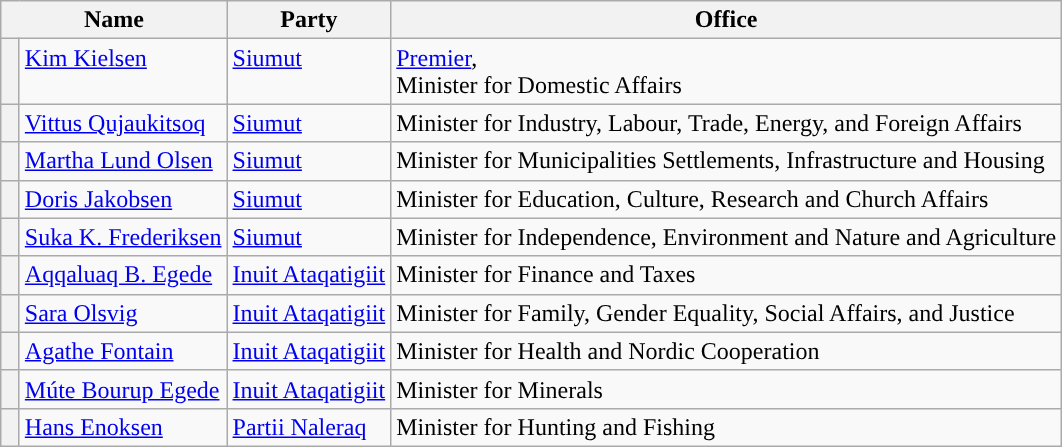<table class="wikitable">
<tr>
<th colspan=2>Name</th>
<th>Party</th>
<th>Office</th>
</tr>
<tr>
<th width=5px style="background-color: "></th>
<td valign=top><a href='#'>Kim Kielsen</a></td>
<td valign=top><a href='#'>Siumut</a></td>
<td><a href='#'>Premier</a>, <br> Minister for Domestic Affairs</td>
</tr>
<tr>
<th style="background-color: "></th>
<td valign=top><a href='#'>Vittus Qujaukitsoq</a></td>
<td valign=top><a href='#'>Siumut</a></td>
<td>Minister for Industry, Labour, Trade, Energy, and Foreign Affairs</td>
</tr>
<tr>
<th style="background-color: "></th>
<td valign=top><a href='#'>Martha Lund Olsen</a></td>
<td valign=top><a href='#'>Siumut</a></td>
<td>Minister for Municipalities Settlements, Infrastructure and Housing</td>
</tr>
<tr>
<th style="background-color: "></th>
<td valign=top><a href='#'>Doris Jakobsen</a></td>
<td valign=top><a href='#'>Siumut</a></td>
<td>Minister for Education, Culture, Research and Church Affairs</td>
</tr>
<tr>
<th style="background-color: "></th>
<td valign=top><a href='#'>Suka K. Frederiksen</a></td>
<td valign=top><a href='#'>Siumut</a></td>
<td>Minister for Independence, Environment and Nature and Agriculture</td>
</tr>
<tr>
<th style="background-color: "></th>
<td valign=top><a href='#'>Aqqaluaq B. Egede</a></td>
<td valign=top><a href='#'>Inuit Ataqatigiit</a></td>
<td>Minister for Finance and Taxes</td>
</tr>
<tr>
<th style="background-color: "></th>
<td valign=top><a href='#'>Sara Olsvig</a></td>
<td valign=top><a href='#'>Inuit Ataqatigiit</a></td>
<td>Minister for Family, Gender Equality, Social Affairs, and Justice</td>
</tr>
<tr>
<th style="background-color: "></th>
<td valign=top><a href='#'>Agathe Fontain</a></td>
<td valign=top><a href='#'>Inuit Ataqatigiit</a></td>
<td>Minister for Health and Nordic Cooperation</td>
</tr>
<tr>
<th style="background-color: "></th>
<td valign=top><a href='#'>Múte Bourup Egede</a></td>
<td valign=top><a href='#'>Inuit Ataqatigiit</a></td>
<td>Minister for Minerals</td>
</tr>
<tr>
<th style="background-color: "></th>
<td valign=top><a href='#'>Hans Enoksen</a></td>
<td valign=top><a href='#'>Partii Naleraq</a></td>
<td>Minister for Hunting and Fishing</td>
</tr>
</table>
